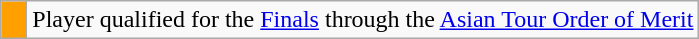<table class="wikitable">
<tr>
<td width=10px bgcolor=#FF9F00></td>
<td>Player qualified for the <a href='#'>Finals</a> through the <a href='#'>Asian Tour Order of Merit</a></td>
</tr>
</table>
